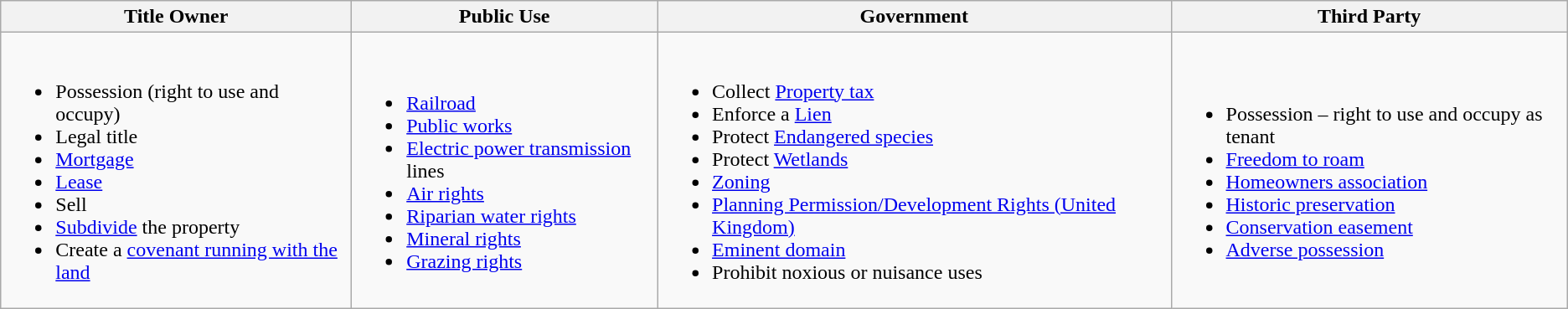<table class="wikitable">
<tr>
<th>Title Owner</th>
<th>Public Use</th>
<th>Government</th>
<th>Third Party</th>
</tr>
<tr>
<td><br><ul><li>Possession (right to use and occupy)</li><li>Legal title</li><li><a href='#'>Mortgage</a></li><li><a href='#'>Lease</a></li><li>Sell</li><li><a href='#'>Subdivide</a> the property</li><li>Create a <a href='#'>covenant running with the land</a></li></ul></td>
<td><br><ul><li><a href='#'>Railroad</a></li><li><a href='#'>Public works</a></li><li><a href='#'>Electric power transmission</a> lines</li><li><a href='#'>Air rights</a></li><li><a href='#'>Riparian water rights</a></li><li><a href='#'>Mineral rights</a></li><li><a href='#'>Grazing rights</a></li></ul></td>
<td><br><ul><li>Collect <a href='#'>Property tax</a></li><li>Enforce a <a href='#'>Lien</a></li><li>Protect <a href='#'>Endangered species</a></li><li>Protect <a href='#'>Wetlands</a></li><li><a href='#'>Zoning</a></li><li><a href='#'>Planning Permission/Development Rights (United Kingdom)</a></li><li><a href='#'>Eminent domain</a></li><li>Prohibit noxious or nuisance uses</li></ul></td>
<td><br><ul><li>Possession – right to use and occupy as tenant</li><li><a href='#'>Freedom to roam</a></li><li><a href='#'>Homeowners association</a></li><li><a href='#'>Historic preservation</a></li><li><a href='#'>Conservation easement</a></li><li><a href='#'>Adverse possession</a></li></ul></td>
</tr>
</table>
